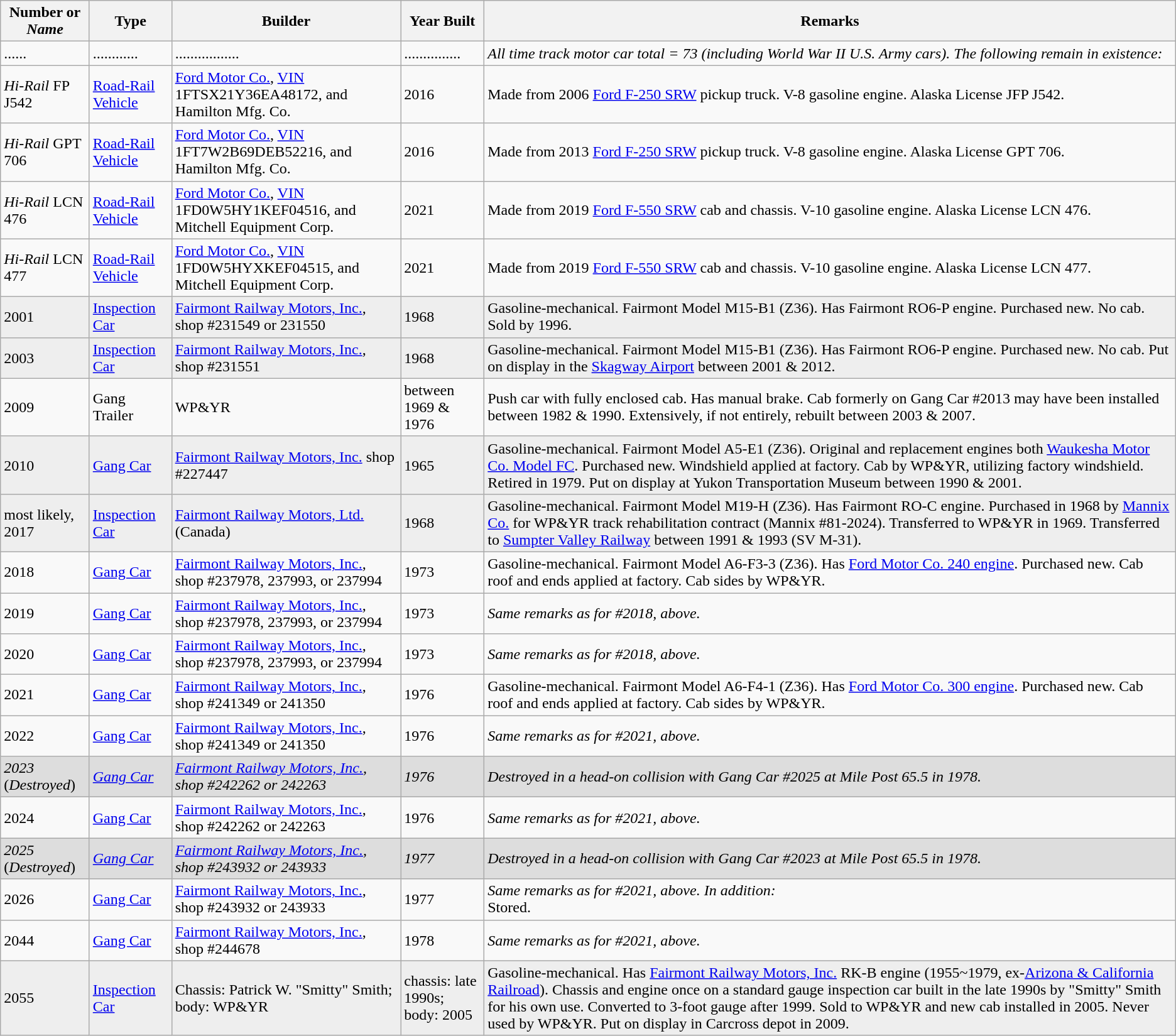<table class="wikitable">
<tr>
<th>Number or <em>Name</em></th>
<th>Type</th>
<th>Builder</th>
<th>Year Built</th>
<th>Remarks</th>
</tr>
<tr>
<td>......</td>
<td>............</td>
<td>.................</td>
<td>...............</td>
<td><em>All time track motor car total = 73 (including World War II U.S. Army cars). The following remain in existence:</em></td>
</tr>
<tr>
<td><em>Hi-Rail</em> FP J542</td>
<td><a href='#'>Road-Rail Vehicle</a></td>
<td><a href='#'>Ford Motor Co.</a>, <a href='#'>VIN</a> 1FTSX21Y36EA48172, and<br>Hamilton Mfg. Co.</td>
<td>2016</td>
<td>Made from 2006 <a href='#'>Ford F-250 SRW</a> pickup truck.  V-8 gasoline engine. Alaska License JFP J542.</td>
</tr>
<tr>
<td><em>Hi-Rail</em> GPT 706</td>
<td><a href='#'>Road-Rail Vehicle</a></td>
<td><a href='#'>Ford Motor Co.</a>, <a href='#'>VIN</a> 1FT7W2B69DEB52216, and<br>Hamilton Mfg. Co.</td>
<td>2016</td>
<td>Made from 2013 <a href='#'>Ford F-250 SRW</a> pickup truck.  V-8 gasoline engine. Alaska License GPT 706.</td>
</tr>
<tr>
<td><em>Hi-Rail</em> LCN 476</td>
<td><a href='#'>Road-Rail Vehicle</a></td>
<td><a href='#'>Ford Motor Co.</a>, <a href='#'>VIN</a> 1FD0W5HY1KEF04516, and<br>Mitchell Equipment Corp.</td>
<td>2021</td>
<td>Made from 2019 <a href='#'>Ford F-550 SRW</a> cab and chassis.  V-10 gasoline engine. Alaska License LCN 476.</td>
</tr>
<tr>
<td><em>Hi-Rail</em> LCN 477</td>
<td><a href='#'>Road-Rail Vehicle</a></td>
<td><a href='#'>Ford Motor Co.</a>, <a href='#'>VIN</a> 1FD0W5HYXKEF04515, and<br>Mitchell Equipment Corp.</td>
<td>2021</td>
<td>Made from 2019 <a href='#'>Ford F-550 SRW</a> cab and chassis.  V-10 gasoline engine. Alaska License LCN 477.</td>
</tr>
<tr bgcolor=#EEEEEE>
<td>2001</td>
<td><a href='#'>Inspection Car</a></td>
<td><a href='#'>Fairmont Railway Motors, Inc.</a>, shop #231549 or 231550</td>
<td>1968</td>
<td>Gasoline-mechanical. Fairmont Model M15-B1 (Z36). Has  Fairmont RO6-P engine.  Purchased new. No cab. Sold by 1996.</td>
</tr>
<tr bgcolor=#EEEEEE>
<td>2003</td>
<td><a href='#'>Inspection Car</a></td>
<td><a href='#'>Fairmont Railway Motors, Inc.</a>, shop #231551</td>
<td>1968</td>
<td>Gasoline-mechanical. Fairmont Model M15-B1 (Z36). Has  Fairmont RO6-P engine.  Purchased new. No cab. Put on display in the <a href='#'>Skagway Airport</a> between 2001 & 2012.</td>
</tr>
<tr>
<td>2009</td>
<td>Gang Trailer</td>
<td>WP&YR</td>
<td>between 1969 & 1976</td>
<td>Push car with fully enclosed cab. Has manual brake. Cab formerly on Gang Car #2013 may have been installed between 1982 & 1990. Extensively, if not entirely, rebuilt between 2003 & 2007.</td>
</tr>
<tr bgcolor=#EEEEEE>
<td>2010</td>
<td><a href='#'>Gang Car</a></td>
<td><a href='#'>Fairmont Railway Motors, Inc.</a> shop #227447</td>
<td>1965</td>
<td>Gasoline-mechanical. Fairmont Model A5-E1 (Z36). Original and replacement engines both  <a href='#'>Waukesha Motor Co. Model FC</a>. Purchased new. Windshield applied at factory. Cab by WP&YR, utilizing factory windshield. Retired in 1979. Put on display at Yukon Transportation Museum between 1990 & 2001.</td>
</tr>
<tr bgcolor=#EEEEEE>
<td>most likely, 2017</td>
<td><a href='#'>Inspection Car</a></td>
<td><a href='#'>Fairmont Railway Motors, Ltd.</a> (Canada)</td>
<td>1968</td>
<td>Gasoline-mechanical. Fairmont Model M19-H (Z36). Has Fairmont RO-C engine. Purchased in 1968 by <a href='#'>Mannix Co.</a> for WP&YR track rehabilitation contract (Mannix #81-2024). Transferred to WP&YR in 1969. Transferred to <a href='#'>Sumpter Valley Railway</a> between 1991 & 1993 (SV M-31).</td>
</tr>
<tr>
<td>2018</td>
<td><a href='#'>Gang Car</a></td>
<td><a href='#'>Fairmont Railway Motors, Inc.</a>, shop #237978, 237993, or 237994</td>
<td>1973</td>
<td>Gasoline-mechanical. Fairmont Model A6-F3-3 (Z36). Has  <a href='#'>Ford Motor Co. 240 engine</a>. Purchased new. Cab roof and ends applied at factory. Cab sides by WP&YR.</td>
</tr>
<tr>
<td>2019</td>
<td><a href='#'>Gang Car</a></td>
<td><a href='#'>Fairmont Railway Motors, Inc.</a>, shop #237978, 237993, or 237994</td>
<td>1973</td>
<td><em>Same remarks as for #2018, above.</em></td>
</tr>
<tr>
<td>2020</td>
<td><a href='#'>Gang Car</a></td>
<td><a href='#'>Fairmont Railway Motors, Inc.</a>, shop #237978, 237993, or 237994</td>
<td>1973</td>
<td><em>Same remarks as for #2018, above.</em></td>
</tr>
<tr>
<td>2021</td>
<td><a href='#'>Gang Car</a></td>
<td><a href='#'>Fairmont Railway Motors, Inc.</a>, shop #241349 or 241350</td>
<td>1976</td>
<td>Gasoline-mechanical. Fairmont Model A6-F4-1 (Z36). Has  <a href='#'>Ford Motor Co. 300 engine</a>. Purchased new. Cab roof and ends applied at factory. Cab sides by WP&YR.</td>
</tr>
<tr>
<td>2022</td>
<td><a href='#'>Gang Car</a></td>
<td><a href='#'>Fairmont Railway Motors, Inc.</a>, shop #241349 or 241350</td>
<td>1976</td>
<td><em>Same remarks as for #2021, above.</em></td>
</tr>
<tr bgcolor=#DDDDDD>
<td><em>2023</em><br>(<em>Destroyed</em>)</td>
<td><em><a href='#'>Gang Car</a></em></td>
<td><em><a href='#'>Fairmont Railway Motors, Inc.</a>, shop #242262 or 242263</em></td>
<td><em>1976</em></td>
<td><em>Destroyed in a head-on collision with Gang Car #2025 at Mile Post 65.5 in 1978.</em></td>
</tr>
<tr>
<td>2024</td>
<td><a href='#'>Gang Car</a></td>
<td><a href='#'>Fairmont Railway Motors, Inc.</a>, shop #242262 or 242263</td>
<td>1976</td>
<td><em>Same remarks as for #2021, above.</em></td>
</tr>
<tr bgcolor=#DDDDDD>
<td><em>2025</em><br>(<em>Destroyed</em>)</td>
<td><em><a href='#'>Gang Car</a></em></td>
<td><em><a href='#'>Fairmont Railway Motors, Inc.</a>, shop #243932 or 243933</em></td>
<td><em>1977</em></td>
<td><em>Destroyed in a head-on collision with Gang Car #2023 at Mile Post 65.5 in 1978.</em></td>
</tr>
<tr>
<td>2026</td>
<td><a href='#'>Gang Car</a></td>
<td><a href='#'>Fairmont Railway Motors, Inc.</a>, shop #243932 or 243933</td>
<td>1977</td>
<td><em>Same remarks as for #2021, above.  In addition:</em><br>Stored.</td>
</tr>
<tr>
<td>2044</td>
<td><a href='#'>Gang Car</a></td>
<td><a href='#'>Fairmont Railway Motors, Inc.</a>, shop #244678</td>
<td>1978</td>
<td><em>Same remarks as for #2021, above.</em></td>
</tr>
<tr bgcolor=#EEEEEE>
<td>2055</td>
<td><a href='#'>Inspection Car</a></td>
<td>Chassis: Patrick W. "Smitty" Smith;<br>body: WP&YR</td>
<td>chassis: late 1990s;<br>body: 2005</td>
<td>Gasoline-mechanical. Has  <a href='#'>Fairmont Railway Motors, Inc.</a> RK-B engine (1955~1979, ex-<a href='#'>Arizona & California Railroad</a>). Chassis and engine once on a standard gauge inspection car built in the late 1990s by "Smitty" Smith for his own use. Converted to 3-foot gauge after 1999. Sold to WP&YR and new cab installed in 2005. Never used by WP&YR. Put on display in Carcross depot in 2009.</td>
</tr>
</table>
